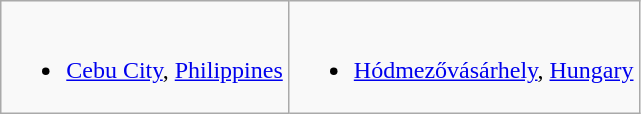<table class="wikitable">
<tr valign="top">
<td><br><ul><li> <a href='#'>Cebu City</a>, <a href='#'>Philippines</a></li></ul></td>
<td><br><ul><li> <a href='#'>Hódmezővásárhely</a>, <a href='#'>Hungary</a></li></ul></td>
</tr>
</table>
